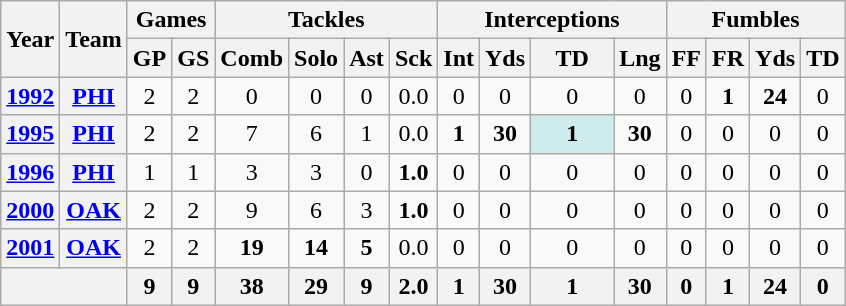<table class="wikitable" style="text-align:center">
<tr>
<th rowspan="2">Year</th>
<th rowspan="2">Team</th>
<th colspan="2">Games</th>
<th colspan="4">Tackles</th>
<th colspan="4">Interceptions</th>
<th colspan="4">Fumbles</th>
</tr>
<tr>
<th>GP</th>
<th>GS</th>
<th>Comb</th>
<th>Solo</th>
<th>Ast</th>
<th>Sck</th>
<th>Int</th>
<th>Yds</th>
<th>TD</th>
<th>Lng</th>
<th>FF</th>
<th>FR</th>
<th>Yds</th>
<th>TD</th>
</tr>
<tr>
<th><a href='#'>1992</a></th>
<th><a href='#'>PHI</a></th>
<td>2</td>
<td>2</td>
<td>0</td>
<td>0</td>
<td>0</td>
<td>0.0</td>
<td>0</td>
<td>0</td>
<td>0</td>
<td>0</td>
<td>0</td>
<td><strong>1</strong></td>
<td><strong>24</strong></td>
<td>0</td>
</tr>
<tr>
<th><a href='#'>1995</a></th>
<th><a href='#'>PHI</a></th>
<td>2</td>
<td>2</td>
<td>7</td>
<td>6</td>
<td>1</td>
<td>0.0</td>
<td><strong>1</strong></td>
<td><strong>30</strong></td>
<td style="background:#cfecec; width:3em;"><strong>1</strong></td>
<td><strong>30</strong></td>
<td>0</td>
<td>0</td>
<td>0</td>
<td>0</td>
</tr>
<tr>
<th><a href='#'>1996</a></th>
<th><a href='#'>PHI</a></th>
<td>1</td>
<td>1</td>
<td>3</td>
<td>3</td>
<td>0</td>
<td><strong>1.0</strong></td>
<td>0</td>
<td>0</td>
<td>0</td>
<td>0</td>
<td>0</td>
<td>0</td>
<td>0</td>
<td>0</td>
</tr>
<tr>
<th><a href='#'>2000</a></th>
<th><a href='#'>OAK</a></th>
<td>2</td>
<td>2</td>
<td>9</td>
<td>6</td>
<td>3</td>
<td><strong>1.0</strong></td>
<td>0</td>
<td>0</td>
<td>0</td>
<td>0</td>
<td>0</td>
<td>0</td>
<td>0</td>
<td>0</td>
</tr>
<tr>
<th><a href='#'>2001</a></th>
<th><a href='#'>OAK</a></th>
<td>2</td>
<td>2</td>
<td><strong>19</strong></td>
<td><strong>14</strong></td>
<td><strong>5</strong></td>
<td>0.0</td>
<td>0</td>
<td>0</td>
<td>0</td>
<td>0</td>
<td>0</td>
<td>0</td>
<td>0</td>
<td>0</td>
</tr>
<tr>
<th colspan="2"></th>
<th>9</th>
<th>9</th>
<th>38</th>
<th>29</th>
<th>9</th>
<th>2.0</th>
<th>1</th>
<th>30</th>
<th>1</th>
<th>30</th>
<th>0</th>
<th>1</th>
<th>24</th>
<th>0</th>
</tr>
</table>
